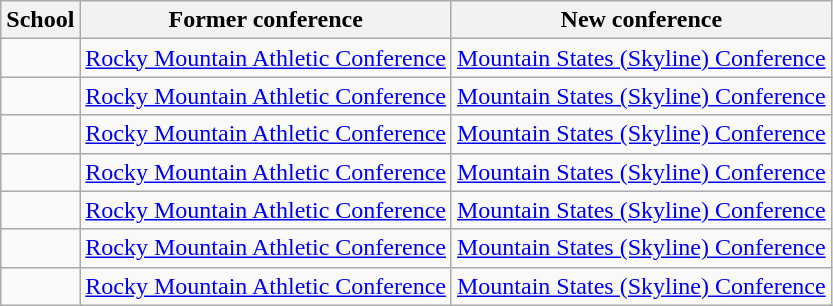<table class="wikitable sortable">
<tr>
<th>School</th>
<th>Former conference</th>
<th>New conference</th>
</tr>
<tr>
<td></td>
<td><a href='#'>Rocky Mountain Athletic Conference</a></td>
<td><a href='#'>Mountain States (Skyline) Conference</a></td>
</tr>
<tr>
<td></td>
<td><a href='#'>Rocky Mountain Athletic Conference</a></td>
<td><a href='#'>Mountain States (Skyline) Conference</a></td>
</tr>
<tr>
<td></td>
<td><a href='#'>Rocky Mountain Athletic Conference</a></td>
<td><a href='#'>Mountain States (Skyline) Conference</a></td>
</tr>
<tr>
<td></td>
<td><a href='#'>Rocky Mountain Athletic Conference</a></td>
<td><a href='#'>Mountain States (Skyline) Conference</a></td>
</tr>
<tr>
<td></td>
<td><a href='#'>Rocky Mountain Athletic Conference</a></td>
<td><a href='#'>Mountain States (Skyline) Conference</a></td>
</tr>
<tr>
<td></td>
<td><a href='#'>Rocky Mountain Athletic Conference</a></td>
<td><a href='#'>Mountain States (Skyline) Conference</a></td>
</tr>
<tr>
<td></td>
<td><a href='#'>Rocky Mountain Athletic Conference</a></td>
<td><a href='#'>Mountain States (Skyline) Conference</a></td>
</tr>
</table>
